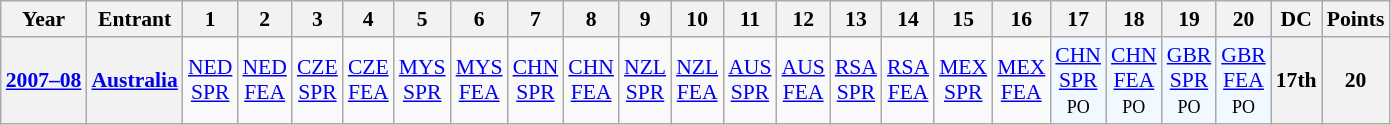<table class="wikitable" style="text-align:center; font-size:90%">
<tr>
<th>Year</th>
<th>Entrant</th>
<th>1</th>
<th>2</th>
<th>3</th>
<th>4</th>
<th>5</th>
<th>6</th>
<th>7</th>
<th>8</th>
<th>9</th>
<th>10</th>
<th>11</th>
<th>12</th>
<th>13</th>
<th>14</th>
<th>15</th>
<th>16</th>
<th>17</th>
<th>18</th>
<th>19</th>
<th>20</th>
<th>DC</th>
<th>Points</th>
</tr>
<tr>
<th><a href='#'>2007–08</a></th>
<th><a href='#'>Australia</a></th>
<td><a href='#'>NED<br>SPR</a></td>
<td><a href='#'>NED<br>FEA</a></td>
<td><a href='#'>CZE<br>SPR</a></td>
<td><a href='#'>CZE<br>FEA</a></td>
<td><a href='#'>MYS<br>SPR</a></td>
<td><a href='#'>MYS<br>FEA</a></td>
<td><a href='#'>CHN<br>SPR</a></td>
<td><a href='#'>CHN<br>FEA</a></td>
<td><a href='#'>NZL<br>SPR</a></td>
<td><a href='#'>NZL<br>FEA</a></td>
<td><a href='#'>AUS<br>SPR</a></td>
<td><a href='#'>AUS<br>FEA</a></td>
<td><a href='#'>RSA<br>SPR</a></td>
<td><a href='#'>RSA<br>FEA</a></td>
<td><a href='#'>MEX<br>SPR</a></td>
<td><a href='#'>MEX<br>FEA</a></td>
<td style="background:#F1F8FF;"><a href='#'>CHN<br>SPR</a><br><small>PO</small></td>
<td style="background:#F1F8FF;"><a href='#'>CHN<br>FEA</a><br><small>PO</small></td>
<td style="background:#F1F8FF;"><a href='#'>GBR<br>SPR</a><br><small>PO</small></td>
<td style="background:#F1F8FF;"><a href='#'>GBR<br>FEA</a><br><small>PO</small></td>
<th>17th</th>
<th>20</th>
</tr>
</table>
